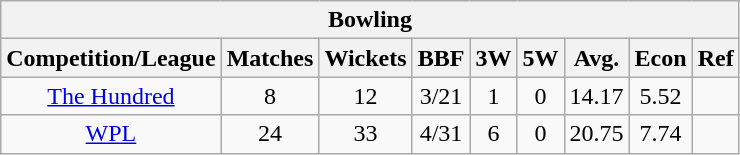<table class="wikitable" style="text-align:center;">
<tr>
<th colspan="9">Bowling</th>
</tr>
<tr>
<th>Competition/League</th>
<th>Matches</th>
<th>Wickets</th>
<th>BBF</th>
<th>3W</th>
<th>5W</th>
<th>Avg.</th>
<th>Econ</th>
<th>Ref</th>
</tr>
<tr>
<td><a href='#'>The Hundred</a></td>
<td>8</td>
<td>12</td>
<td>3/21</td>
<td>1</td>
<td>0</td>
<td>14.17</td>
<td>5.52</td>
<td></td>
</tr>
<tr>
<td><a href='#'>WPL</a></td>
<td>24</td>
<td>33</td>
<td>4/31</td>
<td>6</td>
<td>0</td>
<td>20.75</td>
<td>7.74</td>
<td></td>
</tr>
</table>
